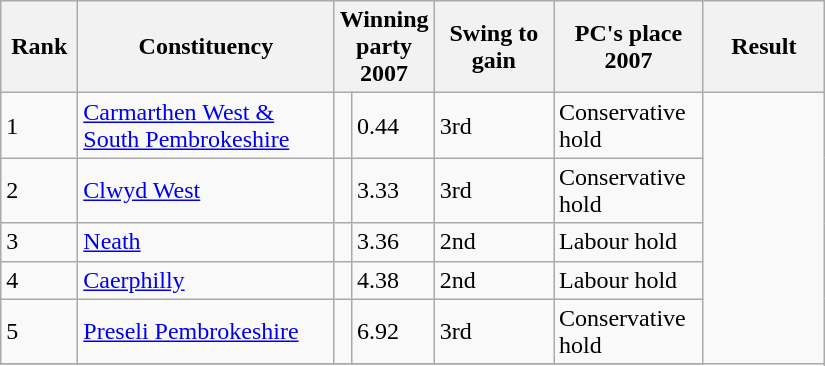<table class="wikitable" style="width:550px">
<tr>
<th rowspan=1 width="50px">Rank</th>
<th rowspan=1 width="225px">Constituency</th>
<th colspan=2 width="175px">Winning party 2007</th>
<th rowspan=1 width="100px">Swing to gain</th>
<th rowspan=1 width="100px">PC's place 2007</th>
<th rowspan=1 width="100px">Result</th>
</tr>
<tr>
<td>1</td>
<td><a href='#'>Carmarthen West & South Pembrokeshire</a></td>
<td></td>
<td>0.44</td>
<td>3rd</td>
<td>Conservative hold</td>
</tr>
<tr>
<td>2</td>
<td><a href='#'>Clwyd West</a></td>
<td></td>
<td>3.33</td>
<td>3rd</td>
<td>Conservative hold</td>
</tr>
<tr>
<td>3</td>
<td><a href='#'>Neath</a></td>
<td></td>
<td>3.36</td>
<td>2nd</td>
<td>Labour hold</td>
</tr>
<tr>
<td>4</td>
<td><a href='#'>Caerphilly</a></td>
<td></td>
<td>4.38</td>
<td>2nd</td>
<td>Labour hold</td>
</tr>
<tr>
<td>5</td>
<td><a href='#'>Preseli Pembrokeshire</a></td>
<td></td>
<td>6.92</td>
<td>3rd</td>
<td>Conservative hold</td>
</tr>
<tr>
</tr>
</table>
